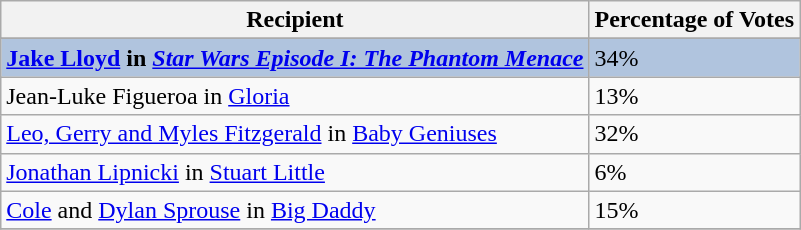<table class="wikitable sortable plainrowheaders" align="centre">
<tr>
<th>Recipient</th>
<th>Percentage of Votes</th>
</tr>
<tr>
</tr>
<tr style="background:#B0C4DE;">
<td><strong><a href='#'>Jake Lloyd</a> in <em><a href='#'>Star Wars Episode I: The Phantom Menace</a><strong><em></td>
<td></strong>34%<strong></td>
</tr>
<tr>
<td>Jean-Luke Figueroa in </em><a href='#'>Gloria</a><em></td>
<td>13%</td>
</tr>
<tr>
<td><a href='#'>Leo, Gerry and Myles Fitzgerald</a> in </em><a href='#'>Baby Geniuses</a><em></td>
<td>32%</td>
</tr>
<tr>
<td><a href='#'>Jonathan Lipnicki</a> in </em><a href='#'>Stuart Little</a><em></td>
<td>6%</td>
</tr>
<tr>
<td><a href='#'>Cole</a> and <a href='#'>Dylan Sprouse</a> in </em><a href='#'>Big Daddy</a><em></td>
<td>15%</td>
</tr>
<tr>
</tr>
</table>
